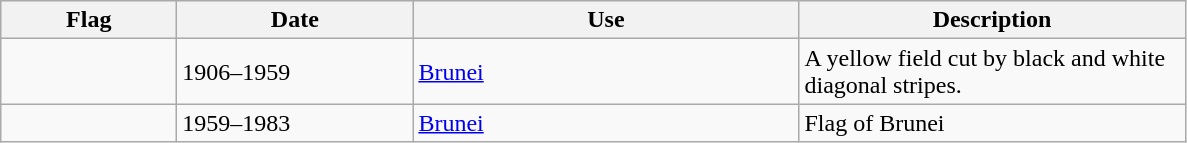<table class="wikitable">
<tr style="background:#efefef;">
<th style="width:110px;">Flag</th>
<th style="width:150px;">Date</th>
<th style="width:250px;">Use</th>
<th style="width:250px;">Description</th>
</tr>
<tr>
<td></td>
<td>1906–1959</td>
<td><a href='#'>Brunei</a></td>
<td>A yellow field cut by black and white diagonal stripes.</td>
</tr>
<tr>
<td></td>
<td>1959–1983</td>
<td><a href='#'>Brunei</a></td>
<td>Flag of Brunei</td>
</tr>
</table>
